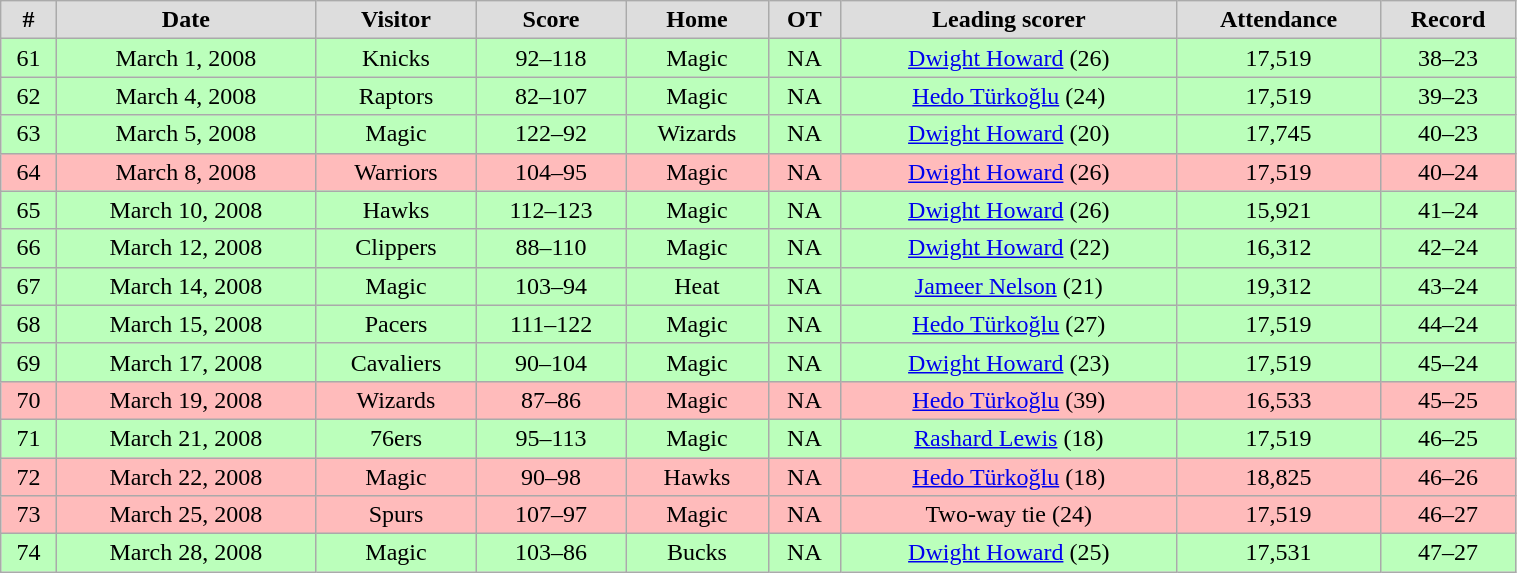<table class="wikitable" width="80%">
<tr align="center"  bgcolor="#dddddd">
<td><strong>#</strong></td>
<td><strong>Date</strong></td>
<td><strong>Visitor</strong></td>
<td><strong>Score</strong></td>
<td><strong>Home</strong></td>
<td><strong>OT</strong></td>
<td><strong>Leading scorer</strong></td>
<td><strong>Attendance</strong></td>
<td><strong>Record</strong></td>
</tr>
<tr align="center" bgcolor="#bbffbb">
<td>61</td>
<td>March 1, 2008</td>
<td>Knicks</td>
<td>92–118</td>
<td>Magic</td>
<td>NA</td>
<td><a href='#'>Dwight Howard</a> (26)</td>
<td>17,519</td>
<td>38–23</td>
</tr>
<tr align="center" bgcolor="#bbffbb">
<td>62</td>
<td>March 4, 2008</td>
<td>Raptors</td>
<td>82–107</td>
<td>Magic</td>
<td>NA</td>
<td><a href='#'>Hedo Türkoğlu</a> (24)</td>
<td>17,519</td>
<td>39–23</td>
</tr>
<tr align="center" bgcolor="#bbffbb">
<td>63</td>
<td>March 5, 2008</td>
<td>Magic</td>
<td>122–92</td>
<td>Wizards</td>
<td>NA</td>
<td><a href='#'>Dwight Howard</a> (20)</td>
<td>17,745</td>
<td>40–23</td>
</tr>
<tr align="center" bgcolor="#ffbbbb">
<td>64</td>
<td>March 8, 2008</td>
<td>Warriors</td>
<td>104–95</td>
<td>Magic</td>
<td>NA</td>
<td><a href='#'>Dwight Howard</a> (26)</td>
<td>17,519</td>
<td>40–24</td>
</tr>
<tr align="center" bgcolor="#bbffbb">
<td>65</td>
<td>March 10, 2008</td>
<td>Hawks</td>
<td>112–123</td>
<td>Magic</td>
<td>NA</td>
<td><a href='#'>Dwight Howard</a> (26)</td>
<td>15,921</td>
<td>41–24</td>
</tr>
<tr align="center" bgcolor="#bbffbb">
<td>66</td>
<td>March 12, 2008</td>
<td>Clippers</td>
<td>88–110</td>
<td>Magic</td>
<td>NA</td>
<td><a href='#'>Dwight Howard</a> (22)</td>
<td>16,312</td>
<td>42–24</td>
</tr>
<tr align="center" bgcolor="#bbffbb">
<td>67</td>
<td>March 14, 2008</td>
<td>Magic</td>
<td>103–94</td>
<td>Heat</td>
<td>NA</td>
<td><a href='#'>Jameer Nelson</a> (21)</td>
<td>19,312</td>
<td>43–24</td>
</tr>
<tr align="center" bgcolor="#bbffbb">
<td>68</td>
<td>March 15, 2008</td>
<td>Pacers</td>
<td>111–122</td>
<td>Magic</td>
<td>NA</td>
<td><a href='#'>Hedo Türkoğlu</a> (27)</td>
<td>17,519</td>
<td>44–24</td>
</tr>
<tr align="center" bgcolor="#bbffbb">
<td>69</td>
<td>March 17, 2008</td>
<td>Cavaliers</td>
<td>90–104</td>
<td>Magic</td>
<td>NA</td>
<td><a href='#'>Dwight Howard</a> (23)</td>
<td>17,519</td>
<td>45–24</td>
</tr>
<tr align="center" bgcolor="#ffbbbb">
<td>70</td>
<td>March 19, 2008</td>
<td>Wizards</td>
<td>87–86</td>
<td>Magic</td>
<td>NA</td>
<td><a href='#'>Hedo Türkoğlu</a> (39)</td>
<td>16,533</td>
<td>45–25</td>
</tr>
<tr align="center" bgcolor="#bbffbb">
<td>71</td>
<td>March 21, 2008</td>
<td>76ers</td>
<td>95–113</td>
<td>Magic</td>
<td>NA</td>
<td><a href='#'>Rashard Lewis</a> (18)</td>
<td>17,519</td>
<td>46–25</td>
</tr>
<tr align="center" bgcolor="#ffbbbb">
<td>72</td>
<td>March 22, 2008</td>
<td>Magic</td>
<td>90–98</td>
<td>Hawks</td>
<td>NA</td>
<td><a href='#'>Hedo Türkoğlu</a> (18)</td>
<td>18,825</td>
<td>46–26</td>
</tr>
<tr align="center" bgcolor="#ffbbbb">
<td>73</td>
<td>March 25, 2008</td>
<td>Spurs</td>
<td>107–97</td>
<td>Magic</td>
<td>NA</td>
<td>Two-way tie (24)</td>
<td>17,519</td>
<td>46–27</td>
</tr>
<tr align="center" bgcolor="#bbffbb">
<td>74</td>
<td>March 28, 2008</td>
<td>Magic</td>
<td>103–86</td>
<td>Bucks</td>
<td>NA</td>
<td><a href='#'>Dwight Howard</a> (25)</td>
<td>17,531</td>
<td>47–27</td>
</tr>
</table>
